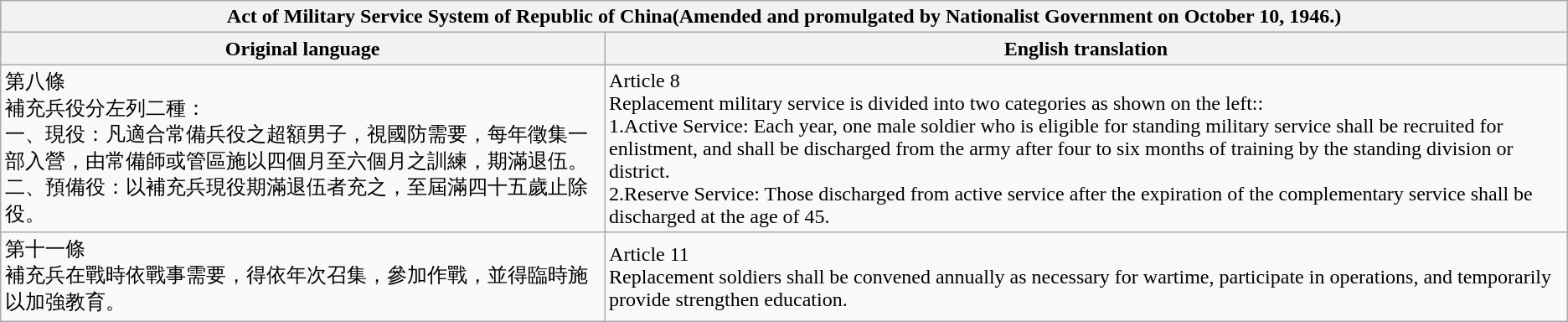<table class="wikitable">
<tr>
<th colspan="2">Act of Military Service System of Republic of China(Amended and promulgated by Nationalist Government on October 10, 1946.)</th>
</tr>
<tr>
<th>Original language</th>
<th>English translation</th>
</tr>
<tr>
<td>第八條<br>補充兵役分左列二種：<br>
一、現役：凡適合常備兵役之超額男子，視國防需要，每年徵集一部入營，由常備師或管區施以四個月至六個月之訓練，期滿退伍。<br>
二、預備役：以補充兵現役期滿退伍者充之，至屆滿四十五歲止除役。</td>
<td>Article 8<br>Replacement military service is divided into two categories as shown on the left::<br>
1.Active Service: Each year, one male soldier who is eligible for standing military service shall be recruited for enlistment, and shall be discharged from the army after four to six months of training by the standing division or district.<br>
2.Reserve Service: Those discharged from active service after the expiration of the complementary service shall be discharged at the age of 45.</td>
</tr>
<tr>
<td>第十一條<br>補充兵在戰時依戰事需要，得依年次召集，參加作戰，並得臨時施以加強教育。</td>
<td>Article 11<br>Replacement soldiers shall be convened annually as necessary for wartime, participate in operations, and temporarily provide strengthen education.</td>
</tr>
</table>
